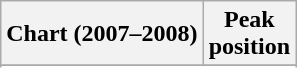<table class="wikitable sortable plainrowheaders" style="text-align:center">
<tr>
<th>Chart (2007–2008)</th>
<th>Peak<br>position</th>
</tr>
<tr>
</tr>
<tr>
</tr>
<tr>
</tr>
</table>
